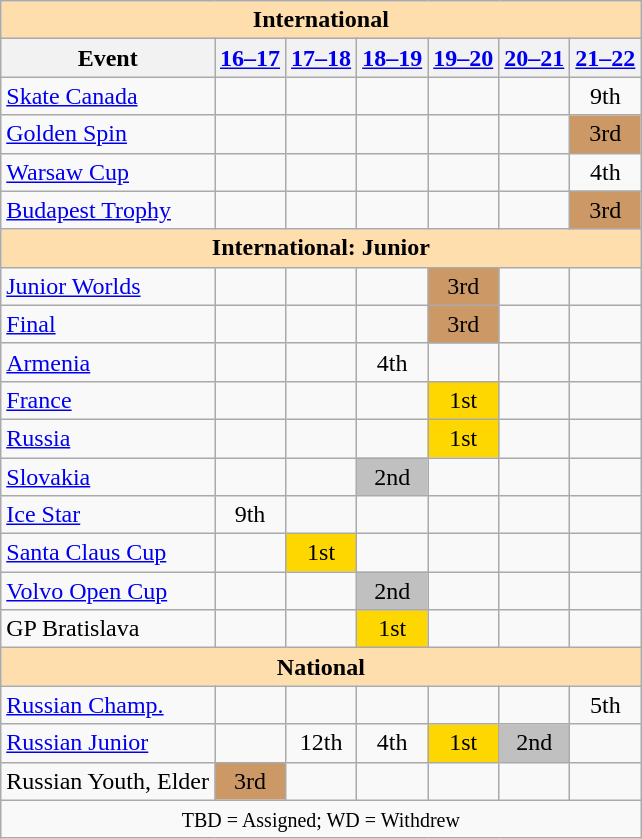<table class="wikitable" style="text-align:center">
<tr>
<th style="background-color: #ffdead; " colspan=7 align=center>International</th>
</tr>
<tr>
<th>Event</th>
<th><a href='#'>16–17</a></th>
<th><a href='#'>17–18</a></th>
<th><a href='#'>18–19</a></th>
<th><a href='#'>19–20</a></th>
<th><a href='#'>20–21</a></th>
<th><a href='#'>21–22</a></th>
</tr>
<tr>
<td align=left> <a href='#'>Skate Canada</a></td>
<td></td>
<td></td>
<td></td>
<td></td>
<td></td>
<td>9th</td>
</tr>
<tr>
<td align=left> <a href='#'>Golden Spin</a></td>
<td></td>
<td></td>
<td></td>
<td></td>
<td></td>
<td bgcolor=cc9966>3rd</td>
</tr>
<tr>
<td align=left> <a href='#'>Warsaw Cup</a></td>
<td></td>
<td></td>
<td></td>
<td></td>
<td></td>
<td>4th</td>
</tr>
<tr>
<td align=left><a href='#'>Budapest Trophy</a></td>
<td></td>
<td></td>
<td></td>
<td></td>
<td></td>
<td bgcolor=cc9966>3rd</td>
</tr>
<tr>
<th style="background-color: #ffdead; " colspan=7 align=center>International: Junior</th>
</tr>
<tr>
<td align=left><a href='#'>Junior Worlds</a></td>
<td></td>
<td></td>
<td></td>
<td bgcolor=cc9966>3rd</td>
<td></td>
<td></td>
</tr>
<tr>
<td align=left> <a href='#'>Final</a></td>
<td></td>
<td></td>
<td></td>
<td bgcolor=cc9966>3rd</td>
<td></td>
<td></td>
</tr>
<tr>
<td align=left> <a href='#'>Armenia</a></td>
<td></td>
<td></td>
<td bgcolor=>4th</td>
<td></td>
<td></td>
<td></td>
</tr>
<tr>
<td align=left> <a href='#'>France</a></td>
<td></td>
<td></td>
<td></td>
<td bgcolor=gold>1st</td>
<td></td>
<td></td>
</tr>
<tr>
<td align=left> <a href='#'>Russia</a></td>
<td></td>
<td></td>
<td></td>
<td bgcolor=gold>1st</td>
<td></td>
<td></td>
</tr>
<tr>
<td align=left> <a href='#'>Slovakia</a></td>
<td></td>
<td></td>
<td bgcolor=silver>2nd</td>
<td></td>
<td></td>
<td></td>
</tr>
<tr>
<td align=left><a href='#'>Ice Star</a></td>
<td>9th</td>
<td></td>
<td></td>
<td></td>
<td></td>
<td></td>
</tr>
<tr>
<td align=left><a href='#'>Santa Claus Cup</a></td>
<td></td>
<td bgcolor=gold>1st</td>
<td></td>
<td></td>
<td></td>
<td></td>
</tr>
<tr>
<td align=left><a href='#'>Volvo Open Cup</a></td>
<td></td>
<td></td>
<td bgcolor=silver>2nd</td>
<td></td>
<td></td>
<td></td>
</tr>
<tr>
<td align=left>GP Bratislava</td>
<td></td>
<td></td>
<td bgcolor=gold>1st</td>
<td></td>
<td></td>
<td></td>
</tr>
<tr>
<th colspan="7" style="background-color: #ffdead; " align="center">National</th>
</tr>
<tr>
<td align=left><a href='#'>Russian Champ.</a></td>
<td></td>
<td></td>
<td></td>
<td></td>
<td></td>
<td>5th</td>
</tr>
<tr>
<td align=left><a href='#'>Russian Junior</a></td>
<td></td>
<td>12th</td>
<td>4th</td>
<td bgcolor=gold>1st</td>
<td bgcolor=silver>2nd</td>
<td></td>
</tr>
<tr>
<td align=left>Russian Youth, Elder</td>
<td bgcolor=cc9966>3rd</td>
<td></td>
<td></td>
<td></td>
<td></td>
<td></td>
</tr>
<tr>
<td colspan=7 align=center><small> TBD = Assigned; WD = Withdrew </small></td>
</tr>
</table>
